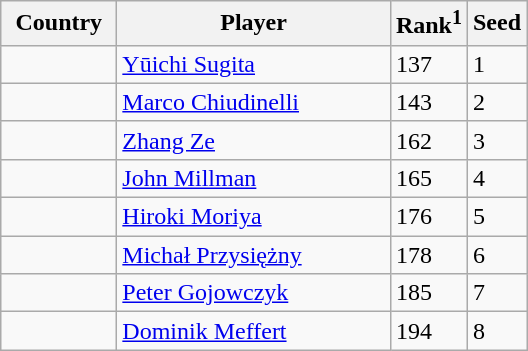<table class="sortable wikitable">
<tr>
<th width="70">Country</th>
<th width="175">Player</th>
<th>Rank<sup>1</sup></th>
<th>Seed</th>
</tr>
<tr>
<td></td>
<td><a href='#'>Yūichi Sugita</a></td>
<td>137</td>
<td>1</td>
</tr>
<tr>
<td></td>
<td><a href='#'>Marco Chiudinelli</a></td>
<td>143</td>
<td>2</td>
</tr>
<tr>
<td></td>
<td><a href='#'>Zhang Ze</a></td>
<td>162</td>
<td>3</td>
</tr>
<tr>
<td></td>
<td><a href='#'>John Millman</a></td>
<td>165</td>
<td>4</td>
</tr>
<tr>
<td></td>
<td><a href='#'>Hiroki Moriya</a></td>
<td>176</td>
<td>5</td>
</tr>
<tr>
<td></td>
<td><a href='#'>Michał Przysiężny</a></td>
<td>178</td>
<td>6</td>
</tr>
<tr>
<td></td>
<td><a href='#'>Peter Gojowczyk</a></td>
<td>185</td>
<td>7</td>
</tr>
<tr>
<td></td>
<td><a href='#'>Dominik Meffert</a></td>
<td>194</td>
<td>8</td>
</tr>
</table>
